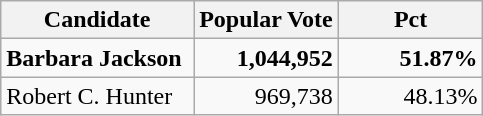<table class="wikitable">
<tr>
<th width=40%>Candidate</th>
<th width=30%>Popular Vote</th>
<th width=30%>Pct</th>
</tr>
<tr>
<td><strong>Barbara Jackson</strong></td>
<td align="right"><strong>1,044,952</strong></td>
<td align="right"><strong>51.87%</strong></td>
</tr>
<tr>
<td>Robert C. Hunter</td>
<td align="right">969,738</td>
<td align="right">48.13%</td>
</tr>
</table>
